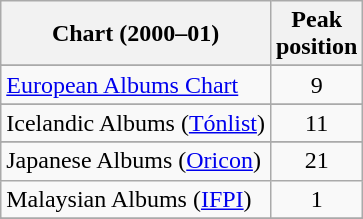<table class="wikitable sortable">
<tr>
<th>Chart (2000–01)</th>
<th>Peak<br>position</th>
</tr>
<tr>
</tr>
<tr>
</tr>
<tr>
</tr>
<tr>
</tr>
<tr>
</tr>
<tr>
<td align="left"><a href='#'>European Albums Chart</a></td>
<td style="text-align:center;">9</td>
</tr>
<tr>
</tr>
<tr>
</tr>
<tr>
<td>Icelandic Albums (<a href='#'>Tónlist</a>)</td>
<td align="center">11</td>
</tr>
<tr>
</tr>
<tr>
</tr>
<tr>
<td align="left">Japanese Albums (<a href='#'>Oricon</a>)</td>
<td style="text-align:center;">21</td>
</tr>
<tr>
<td>Malaysian Albums (<a href='#'>IFPI</a>)</td>
<td align="center">1</td>
</tr>
<tr>
</tr>
<tr>
</tr>
<tr>
</tr>
<tr>
</tr>
<tr>
</tr>
<tr>
</tr>
<tr>
</tr>
<tr>
</tr>
</table>
